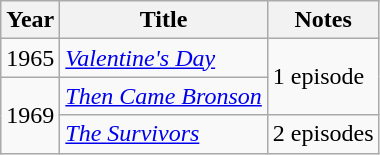<table class="wikitable">
<tr>
<th>Year</th>
<th>Title</th>
<th>Notes</th>
</tr>
<tr>
<td>1965</td>
<td><em><a href='#'>Valentine's Day</a></em></td>
<td rowspan=2>1 episode</td>
</tr>
<tr>
<td rowspan=2>1969</td>
<td><em><a href='#'>Then Came Bronson</a></em></td>
</tr>
<tr>
<td><em><a href='#'>The Survivors</a></em></td>
<td>2 episodes</td>
</tr>
</table>
